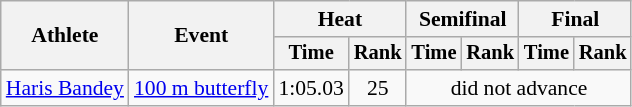<table class=wikitable style="font-size:90%">
<tr>
<th rowspan=2>Athlete</th>
<th rowspan=2>Event</th>
<th colspan="2">Heat</th>
<th colspan="2">Semifinal</th>
<th colspan="2">Final</th>
</tr>
<tr style="font-size:95%">
<th>Time</th>
<th>Rank</th>
<th>Time</th>
<th>Rank</th>
<th>Time</th>
<th>Rank</th>
</tr>
<tr align=center>
<td align=left><a href='#'>Haris Bandey</a></td>
<td align=left><a href='#'>100 m butterfly</a></td>
<td>1:05.03</td>
<td>25</td>
<td colspan=4>did not advance</td>
</tr>
</table>
